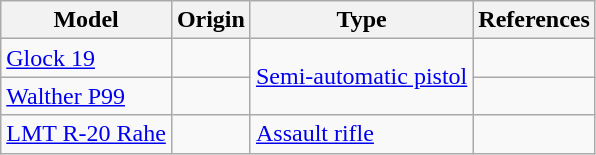<table class="wikitable">
<tr>
<th>Model</th>
<th>Origin</th>
<th>Type</th>
<th>References</th>
</tr>
<tr>
<td><a href='#'>Glock 19</a></td>
<td></td>
<td rowspan="2"><a href='#'>Semi-automatic pistol</a></td>
<td></td>
</tr>
<tr>
<td><a href='#'>Walther P99</a></td>
<td></td>
<td></td>
</tr>
<tr>
<td><a href='#'>LMT R-20 Rahe</a></td>
<td></td>
<td><a href='#'>Assault rifle</a></td>
<td></td>
</tr>
</table>
